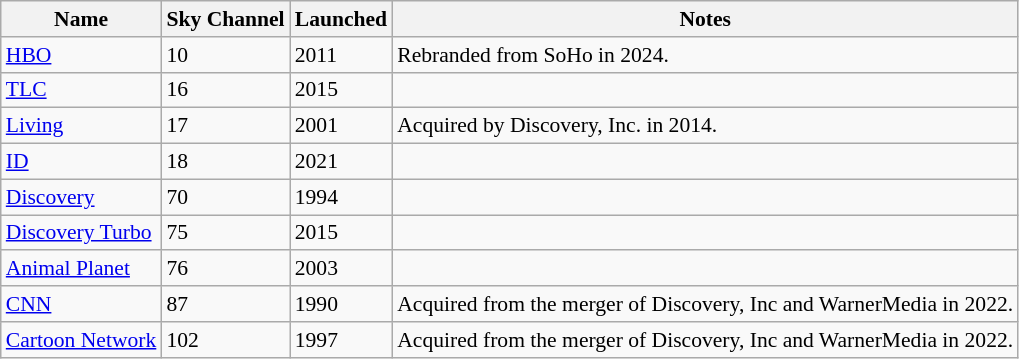<table class="wikitable" style="font-size: 90%;">
<tr>
<th>Name</th>
<th>Sky Channel</th>
<th>Launched</th>
<th>Notes</th>
</tr>
<tr>
<td><a href='#'>HBO</a></td>
<td>10</td>
<td>2011</td>
<td>Rebranded from SoHo in 2024.</td>
</tr>
<tr>
<td><a href='#'>TLC</a></td>
<td>16</td>
<td>2015</td>
<td></td>
</tr>
<tr>
<td><a href='#'>Living</a></td>
<td>17</td>
<td>2001</td>
<td>Acquired by Discovery, Inc. in 2014.</td>
</tr>
<tr>
<td><a href='#'>ID</a></td>
<td>18</td>
<td>2021</td>
<td></td>
</tr>
<tr>
<td><a href='#'>Discovery</a></td>
<td>70</td>
<td>1994</td>
<td></td>
</tr>
<tr>
<td><a href='#'>Discovery Turbo</a></td>
<td>75</td>
<td>2015</td>
<td></td>
</tr>
<tr>
<td><a href='#'>Animal Planet</a></td>
<td>76</td>
<td>2003</td>
<td></td>
</tr>
<tr>
<td><a href='#'>CNN</a></td>
<td>87</td>
<td>1990</td>
<td>Acquired from the merger of Discovery, Inc and WarnerMedia in 2022.</td>
</tr>
<tr>
<td><a href='#'>Cartoon Network</a></td>
<td>102</td>
<td>1997</td>
<td>Acquired from the merger of Discovery, Inc and WarnerMedia in 2022.</td>
</tr>
</table>
